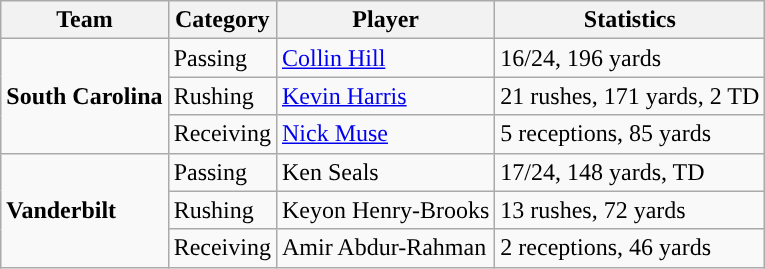<table class="wikitable" style="float: left;">
<tr>
<th>Team</th>
<th>Category</th>
<th>Player</th>
<th>Statistics</th>
</tr>
<tr>
<td rowspan=3><strong>South Carolina</strong></td>
<td>Passing</td>
<td><a href='#'>Collin Hill</a></td>
<td>16/24, 196 yards</td>
</tr>
<tr>
<td>Rushing</td>
<td><a href='#'>Kevin Harris</a></td>
<td>21 rushes, 171 yards, 2 TD</td>
</tr>
<tr>
<td>Receiving</td>
<td><a href='#'>Nick Muse</a></td>
<td>5 receptions, 85 yards</td>
</tr>
<tr>
<td rowspan=3><strong>Vanderbilt</strong></td>
<td>Passing</td>
<td>Ken Seals</td>
<td>17/24, 148 yards, TD</td>
</tr>
<tr>
<td>Rushing</td>
<td>Keyon Henry-Brooks</td>
<td>13 rushes, 72 yards</td>
</tr>
<tr>
<td>Receiving</td>
<td>Amir Abdur-Rahman</td>
<td>2 receptions, 46 yards</td>
</tr>
</table>
